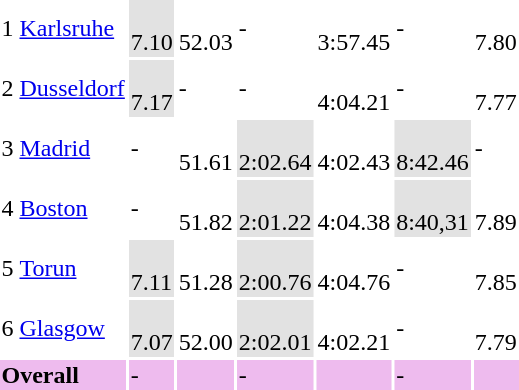<table>
<tr>
<td>1</td>
<td align=left><a href='#'>Karlsruhe</a></td>
<td bgcolor=#e2e2e2>  <br>7.10</td>
<td>  <br>52.03</td>
<td> -</td>
<td> <br>3:57.45</td>
<td> -</td>
<td> <br>7.80</td>
</tr>
<tr>
<td>2</td>
<td align=left><a href='#'>Dusseldorf</a></td>
<td bgcolor=#e2e2e2>  <br>7.17</td>
<td>  -</td>
<td> -</td>
<td> <br>4:04.21</td>
<td> -</td>
<td> <br>7.77</td>
</tr>
<tr>
<td>3</td>
<td align=left><a href='#'>Madrid</a></td>
<td>  -</td>
<td>  <br>51.61</td>
<td bgcolor=#e2e2e2> <br>2:02.64</td>
<td> <br>4:02.43</td>
<td bgcolor=#e2e2e2> <br>8:42.46</td>
<td> -</td>
</tr>
<tr>
<td>4</td>
<td align=left><a href='#'>Boston</a></td>
<td>  -</td>
<td>  <br>51.82</td>
<td bgcolor=#e2e2e2> <br>2:01.22</td>
<td> <br>4:04.38</td>
<td bgcolor=#e2e2e2> <br>8:40,31</td>
<td> <br>7.89</td>
</tr>
<tr>
<td>5</td>
<td align=left><a href='#'>Torun</a></td>
<td bgcolor=#e2e2e2>  <br>7.11</td>
<td>  <br>51.28</td>
<td bgcolor=#e2e2e2> <br>2:00.76</td>
<td> <br>4:04.76</td>
<td> -</td>
<td> <br>7.85</td>
</tr>
<tr>
<td>6</td>
<td align=left><a href='#'>Glasgow</a></td>
<td bgcolor=#e2e2e2>   <br>7.07</td>
<td>   <br>52.00</td>
<td bgcolor=#e2e2e2>  <br>2:02.01</td>
<td>  <br>4:02.21</td>
<td> -</td>
<td>  <br>7.79</td>
</tr>
<tr bgcolor=#eebbee>
<td colspan="2"><strong>Overall</strong></td>
<td>  -</td>
<td>  <strong></strong></td>
<td> -</td>
<td> <strong></strong></td>
<td> -</td>
<td> <strong><br></strong></td>
</tr>
</table>
